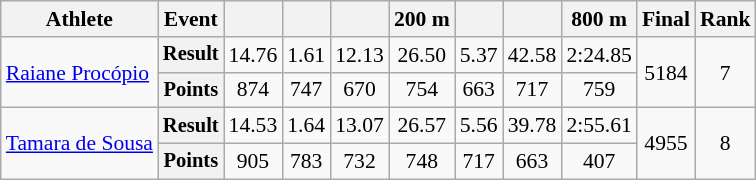<table class="wikitable" style="font-size:90%">
<tr>
<th>Athlete</th>
<th>Event</th>
<th></th>
<th></th>
<th></th>
<th>200 m</th>
<th></th>
<th></th>
<th>800 m</th>
<th>Final</th>
<th>Rank</th>
</tr>
<tr align=center>
<td rowspan=2 align=left><a href='#'>Raiane Procópio</a></td>
<th style=font-size:95%>Result</th>
<td>14.76</td>
<td>1.61</td>
<td>12.13</td>
<td>26.50</td>
<td>5.37</td>
<td>42.58</td>
<td>2:24.85</td>
<td rowspan=2>5184</td>
<td rowspan=2>7</td>
</tr>
<tr align=center>
<th style=font-size:95%>Points</th>
<td>874</td>
<td>747</td>
<td>670</td>
<td>754</td>
<td>663</td>
<td>717</td>
<td>759</td>
</tr>
<tr align=center>
<td rowspan=2 align=left><a href='#'>Tamara de Sousa</a></td>
<th style=font-size:95%>Result</th>
<td>14.53</td>
<td>1.64</td>
<td>13.07</td>
<td>26.57</td>
<td>5.56</td>
<td>39.78</td>
<td>2:55.61</td>
<td rowspan=2>4955</td>
<td rowspan=2>8</td>
</tr>
<tr align=center>
<th style=font-size:95%>Points</th>
<td>905</td>
<td>783</td>
<td>732</td>
<td>748</td>
<td>717</td>
<td>663</td>
<td>407</td>
</tr>
</table>
